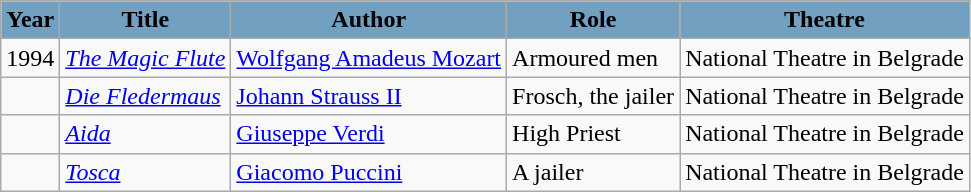<table align="center" class="wikitable sortable">
<tr>
<th style=background:#72A0C1;>Year</th>
<th style=background:#72A0C1;>Title</th>
<th style=background:#72A0C1;>Author</th>
<th style=background:#72A0C1;>Role</th>
<th style=background:#72A0C1;>Theatre</th>
</tr>
<tr>
<td>1994</td>
<td><em><a href='#'>The Magic Flute</a></em></td>
<td><a href='#'>Wolfgang Amadeus Mozart</a></td>
<td>Armoured men</td>
<td>National Theatre in Belgrade</td>
</tr>
<tr>
<td></td>
<td><em><a href='#'>Die Fledermaus</a></em></td>
<td><a href='#'>Johann Strauss II</a></td>
<td>Frosch, the jailer</td>
<td>National Theatre in Belgrade</td>
</tr>
<tr>
<td></td>
<td><em><a href='#'>Aida</a></em></td>
<td><a href='#'>Giuseppe Verdi</a></td>
<td>High Priest</td>
<td>National Theatre in Belgrade</td>
</tr>
<tr>
<td></td>
<td><em><a href='#'>Tosca</a></em></td>
<td><a href='#'>Giacomo Puccini</a></td>
<td>A jailer</td>
<td>National Theatre in Belgrade</td>
</tr>
</table>
